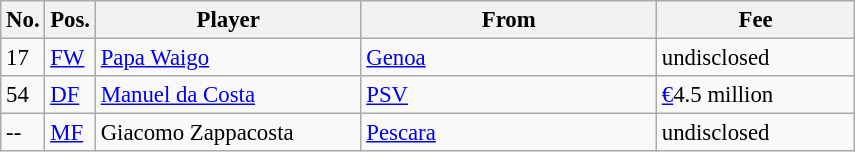<table class="wikitable" style="font-size:95%;">
<tr>
<th width=20px>No.</th>
<th width=20px>Pos.</th>
<th width=170px>Player</th>
<th width=190px>From</th>
<th width=125px>Fee</th>
</tr>
<tr>
<td>17</td>
<td><a href='#'>FW</a></td>
<td> <a href='#'>Papa Waigo</a></td>
<td><a href='#'>Genoa</a></td>
<td>undisclosed </td>
</tr>
<tr>
<td>54</td>
<td><a href='#'>DF</a></td>
<td> <a href='#'>Manuel da Costa</a></td>
<td><a href='#'>PSV</a></td>
<td><a href='#'>€</a>4.5 million </td>
</tr>
<tr>
<td>--</td>
<td><a href='#'>MF</a></td>
<td> Giacomo Zappacosta</td>
<td><a href='#'>Pescara</a></td>
<td>undisclosed </td>
</tr>
</table>
